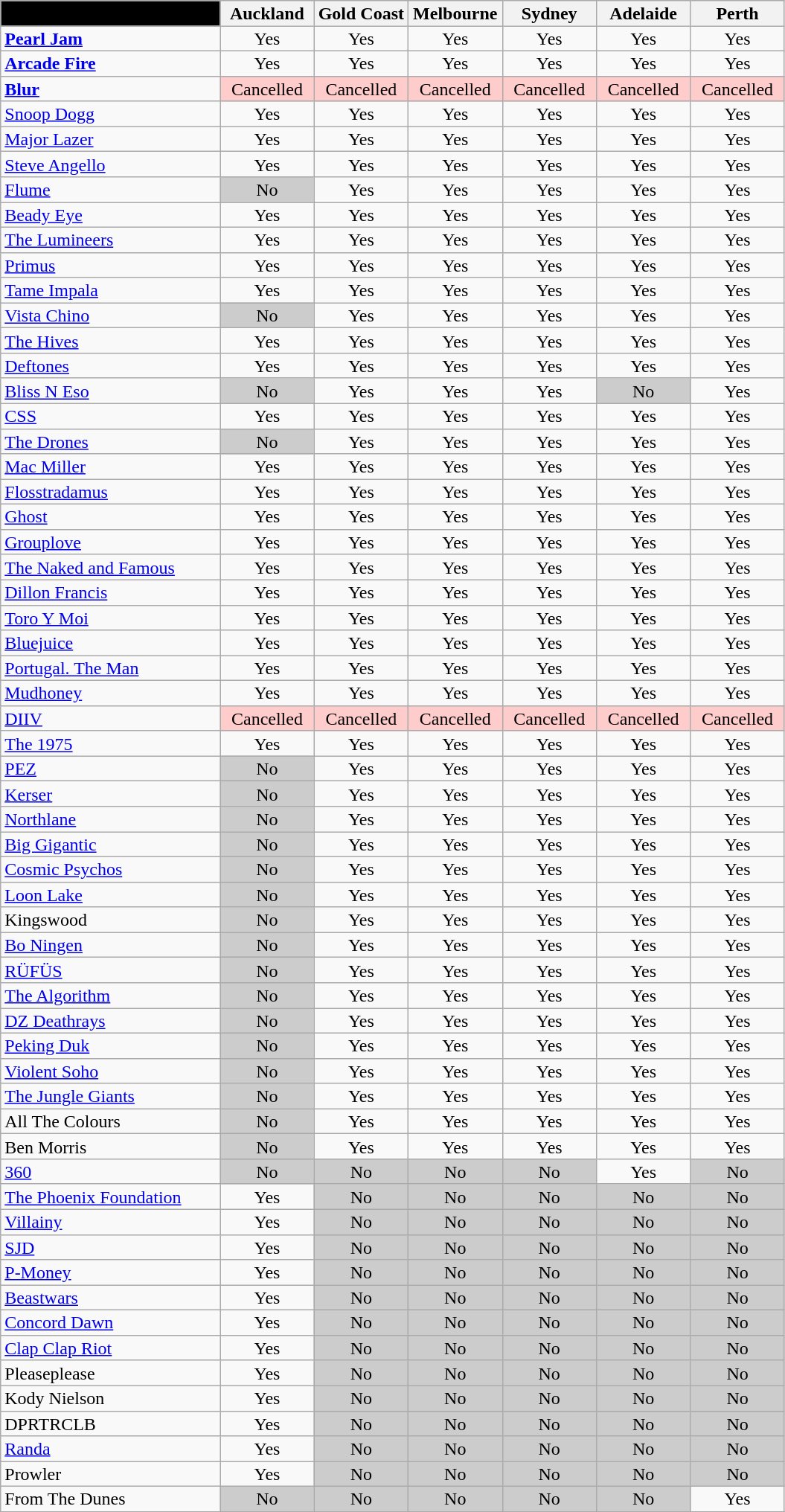<table class="wikitable sortable" style="line-height:0.95em;">
<tr>
<th style="background:#000; width:28%;"> </th>
<th width=12%>Auckland</th>
<th width=12%>Gold Coast</th>
<th width=12%>Melbourne</th>
<th width=12%>Sydney</th>
<th width=12%>Adelaide</th>
<th width=12%>Perth</th>
</tr>
<tr align=center>
<td align=left><strong><a href='#'>Pearl Jam</a></strong></td>
<td>Yes</td>
<td>Yes</td>
<td>Yes</td>
<td>Yes</td>
<td>Yes</td>
<td>Yes</td>
</tr>
<tr align=center>
<td align=left><strong><a href='#'>Arcade Fire</a></strong></td>
<td>Yes</td>
<td>Yes</td>
<td>Yes</td>
<td>Yes</td>
<td>Yes</td>
<td>Yes</td>
</tr>
<tr align=center>
<td align=left><strong><a href='#'>Blur</a></strong></td>
<td style="background:#fcc;">Cancelled</td>
<td style="background:#fcc;">Cancelled</td>
<td style="background:#fcc;">Cancelled</td>
<td style="background:#fcc;">Cancelled</td>
<td style="background:#fcc;">Cancelled</td>
<td style="background:#fcc;">Cancelled</td>
</tr>
<tr align=center>
<td align=left><a href='#'>Snoop Dogg</a></td>
<td>Yes</td>
<td>Yes</td>
<td>Yes</td>
<td>Yes</td>
<td>Yes</td>
<td>Yes</td>
</tr>
<tr align=center>
<td align=left><a href='#'>Major Lazer</a></td>
<td>Yes</td>
<td>Yes</td>
<td>Yes</td>
<td>Yes</td>
<td>Yes</td>
<td>Yes</td>
</tr>
<tr align=center>
<td align=left><a href='#'>Steve Angello</a></td>
<td>Yes</td>
<td>Yes</td>
<td>Yes</td>
<td>Yes</td>
<td>Yes</td>
<td>Yes</td>
</tr>
<tr align=center>
<td align=left><a href='#'>Flume</a></td>
<td style="background:#ccc;">No</td>
<td>Yes</td>
<td>Yes</td>
<td>Yes</td>
<td>Yes</td>
<td>Yes</td>
</tr>
<tr align=center>
<td align=left><a href='#'>Beady Eye</a></td>
<td>Yes</td>
<td>Yes</td>
<td>Yes</td>
<td>Yes</td>
<td>Yes</td>
<td>Yes</td>
</tr>
<tr align=center>
<td align=left><a href='#'>The Lumineers</a></td>
<td>Yes</td>
<td>Yes</td>
<td>Yes</td>
<td>Yes</td>
<td>Yes</td>
<td>Yes</td>
</tr>
<tr align=center>
<td align=left><a href='#'>Primus</a></td>
<td>Yes</td>
<td>Yes</td>
<td>Yes</td>
<td>Yes</td>
<td>Yes</td>
<td>Yes</td>
</tr>
<tr align=center>
<td align=left><a href='#'>Tame Impala</a></td>
<td>Yes</td>
<td>Yes</td>
<td>Yes</td>
<td>Yes</td>
<td>Yes</td>
<td>Yes</td>
</tr>
<tr align=center>
<td align=left><a href='#'>Vista Chino</a></td>
<td style="background:#ccc;">No</td>
<td>Yes</td>
<td>Yes</td>
<td>Yes</td>
<td>Yes</td>
<td>Yes</td>
</tr>
<tr align=center>
<td align=left><a href='#'>The Hives</a></td>
<td>Yes</td>
<td>Yes</td>
<td>Yes</td>
<td>Yes</td>
<td>Yes</td>
<td>Yes</td>
</tr>
<tr align=center>
<td align=left><a href='#'>Deftones</a></td>
<td>Yes</td>
<td>Yes</td>
<td>Yes</td>
<td>Yes</td>
<td>Yes</td>
<td>Yes</td>
</tr>
<tr align=center>
<td align=left><a href='#'>Bliss N Eso</a></td>
<td style="background:#ccc;">No</td>
<td>Yes</td>
<td>Yes</td>
<td>Yes</td>
<td style="background:#ccc;">No</td>
<td>Yes</td>
</tr>
<tr align=center>
<td align=left><a href='#'>CSS</a></td>
<td>Yes</td>
<td>Yes</td>
<td>Yes</td>
<td>Yes</td>
<td>Yes</td>
<td>Yes</td>
</tr>
<tr align=center>
<td align=left><a href='#'>The Drones</a></td>
<td style="background:#ccc;">No</td>
<td>Yes</td>
<td>Yes</td>
<td>Yes</td>
<td>Yes</td>
<td>Yes</td>
</tr>
<tr align=center>
<td align=left><a href='#'>Mac Miller</a></td>
<td>Yes</td>
<td>Yes</td>
<td>Yes</td>
<td>Yes</td>
<td>Yes</td>
<td>Yes</td>
</tr>
<tr align=center>
<td align=left><a href='#'>Flosstradamus</a></td>
<td>Yes</td>
<td>Yes</td>
<td>Yes</td>
<td>Yes</td>
<td>Yes</td>
<td>Yes</td>
</tr>
<tr align=center>
<td align=left><a href='#'>Ghost</a></td>
<td>Yes</td>
<td>Yes</td>
<td>Yes</td>
<td>Yes</td>
<td>Yes</td>
<td>Yes</td>
</tr>
<tr align=center>
<td align=left><a href='#'>Grouplove</a></td>
<td>Yes</td>
<td>Yes</td>
<td>Yes</td>
<td>Yes</td>
<td>Yes</td>
<td>Yes</td>
</tr>
<tr align=center>
<td align=left><a href='#'>The Naked and Famous</a></td>
<td>Yes</td>
<td>Yes</td>
<td>Yes</td>
<td>Yes</td>
<td>Yes</td>
<td>Yes</td>
</tr>
<tr align=center>
<td align=left><a href='#'>Dillon Francis</a></td>
<td>Yes</td>
<td>Yes</td>
<td>Yes</td>
<td>Yes</td>
<td>Yes</td>
<td>Yes</td>
</tr>
<tr align=center>
<td align=left><a href='#'>Toro Y Moi</a></td>
<td>Yes</td>
<td>Yes</td>
<td>Yes</td>
<td>Yes</td>
<td>Yes</td>
<td>Yes</td>
</tr>
<tr align=center>
<td align=left><a href='#'>Bluejuice</a></td>
<td>Yes</td>
<td>Yes</td>
<td>Yes</td>
<td>Yes</td>
<td>Yes</td>
<td>Yes</td>
</tr>
<tr align=center>
<td align=left><a href='#'>Portugal. The Man</a></td>
<td>Yes</td>
<td>Yes</td>
<td>Yes</td>
<td>Yes</td>
<td>Yes</td>
<td>Yes</td>
</tr>
<tr align=center>
<td align=left><a href='#'>Mudhoney</a></td>
<td>Yes</td>
<td>Yes</td>
<td>Yes</td>
<td>Yes</td>
<td>Yes</td>
<td>Yes</td>
</tr>
<tr align=center>
<td align=left><a href='#'>DIIV</a></td>
<td style="background:#fcc;">Cancelled</td>
<td style="background:#fcc;">Cancelled</td>
<td style="background:#fcc;">Cancelled</td>
<td style="background:#fcc;">Cancelled</td>
<td style="background:#fcc;">Cancelled</td>
<td style="background:#fcc;">Cancelled</td>
</tr>
<tr align=center>
<td align=left><a href='#'>The 1975</a></td>
<td>Yes</td>
<td>Yes</td>
<td>Yes</td>
<td>Yes</td>
<td>Yes</td>
<td>Yes</td>
</tr>
<tr align=center>
<td align=left><a href='#'>PEZ</a></td>
<td style="background:#ccc;">No</td>
<td>Yes</td>
<td>Yes</td>
<td>Yes</td>
<td>Yes</td>
<td>Yes</td>
</tr>
<tr align=center>
<td align=left><a href='#'>Kerser</a></td>
<td style="background:#ccc;">No</td>
<td>Yes</td>
<td>Yes</td>
<td>Yes</td>
<td>Yes</td>
<td>Yes</td>
</tr>
<tr align=center>
<td align=left><a href='#'>Northlane</a></td>
<td style="background:#ccc;">No</td>
<td>Yes</td>
<td>Yes</td>
<td>Yes</td>
<td>Yes</td>
<td>Yes</td>
</tr>
<tr align=center>
<td align=left><a href='#'>Big Gigantic</a></td>
<td style="background:#ccc;">No</td>
<td>Yes</td>
<td>Yes</td>
<td>Yes</td>
<td>Yes</td>
<td>Yes</td>
</tr>
<tr align=center>
<td align=left><a href='#'>Cosmic Psychos</a> </td>
<td style="background:#ccc;">No</td>
<td>Yes</td>
<td>Yes</td>
<td>Yes</td>
<td>Yes</td>
<td>Yes</td>
</tr>
<tr align=center>
<td align="left"><a href='#'>Loon Lake</a></td>
<td style="background:#ccc;">No</td>
<td>Yes</td>
<td>Yes</td>
<td>Yes</td>
<td>Yes</td>
<td>Yes</td>
</tr>
<tr align=center>
<td align=left>Kingswood</td>
<td style="background:#ccc;">No</td>
<td>Yes</td>
<td>Yes</td>
<td>Yes</td>
<td>Yes</td>
<td>Yes</td>
</tr>
<tr align=center>
<td align=left><a href='#'>Bo Ningen</a></td>
<td style="background:#ccc;">No</td>
<td>Yes</td>
<td>Yes</td>
<td>Yes</td>
<td>Yes</td>
<td>Yes</td>
</tr>
<tr align=center>
<td align=left><a href='#'>RÜFÜS</a></td>
<td style="background:#ccc;">No</td>
<td>Yes</td>
<td>Yes</td>
<td>Yes</td>
<td>Yes</td>
<td>Yes</td>
</tr>
<tr align=center>
<td align=left><a href='#'>The Algorithm</a></td>
<td style="background:#ccc;">No</td>
<td>Yes</td>
<td>Yes</td>
<td>Yes</td>
<td>Yes</td>
<td>Yes</td>
</tr>
<tr align=center>
<td align=left><a href='#'>DZ Deathrays</a></td>
<td style="background:#ccc;">No</td>
<td>Yes</td>
<td>Yes</td>
<td>Yes</td>
<td>Yes</td>
<td>Yes</td>
</tr>
<tr align=center>
<td align=left><a href='#'>Peking Duk</a></td>
<td style="background:#ccc;">No</td>
<td>Yes</td>
<td>Yes</td>
<td>Yes</td>
<td>Yes</td>
<td>Yes</td>
</tr>
<tr align=center>
<td align=left><a href='#'>Violent Soho</a></td>
<td style="background:#ccc;">No</td>
<td>Yes</td>
<td>Yes</td>
<td>Yes</td>
<td>Yes</td>
<td>Yes</td>
</tr>
<tr align=center>
<td align=left><a href='#'>The Jungle Giants</a></td>
<td style="background:#ccc;">No</td>
<td>Yes</td>
<td>Yes</td>
<td>Yes</td>
<td>Yes</td>
<td>Yes</td>
</tr>
<tr align=center>
<td align=left>All The Colours</td>
<td style="background:#ccc;">No</td>
<td>Yes</td>
<td>Yes</td>
<td>Yes</td>
<td>Yes</td>
<td>Yes</td>
</tr>
<tr align=center>
<td align=left>Ben Morris</td>
<td style="background:#ccc;">No</td>
<td>Yes</td>
<td>Yes</td>
<td>Yes</td>
<td>Yes</td>
<td>Yes</td>
</tr>
<tr align=center>
<td align=left><a href='#'>360</a></td>
<td style="background:#ccc;">No</td>
<td style="background:#ccc;">No</td>
<td style="background:#ccc;">No</td>
<td style="background:#ccc;">No</td>
<td>Yes</td>
<td style="background:#ccc;">No</td>
</tr>
<tr align=center>
<td align=left><a href='#'>The Phoenix Foundation</a></td>
<td>Yes</td>
<td style="background:#ccc;">No</td>
<td style="background:#ccc;">No</td>
<td style="background:#ccc;">No</td>
<td style="background:#ccc;">No</td>
<td style="background:#ccc;">No</td>
</tr>
<tr align=center>
<td align=left><a href='#'>Villainy</a></td>
<td>Yes</td>
<td style="background:#ccc;">No</td>
<td style="background:#ccc;">No</td>
<td style="background:#ccc;">No</td>
<td style="background:#ccc;">No</td>
<td style="background:#ccc;">No</td>
</tr>
<tr align=center>
<td align=left><a href='#'>SJD</a></td>
<td>Yes</td>
<td style="background:#ccc;">No</td>
<td style="background:#ccc;">No</td>
<td style="background:#ccc;">No</td>
<td style="background:#ccc;">No</td>
<td style="background:#ccc;">No</td>
</tr>
<tr align=center>
<td align=left><a href='#'>P-Money</a></td>
<td>Yes</td>
<td style="background:#ccc;">No</td>
<td style="background:#ccc;">No</td>
<td style="background:#ccc;">No</td>
<td style="background:#ccc;">No</td>
<td style="background:#ccc;">No</td>
</tr>
<tr align=center>
<td align=left><a href='#'>Beastwars</a></td>
<td>Yes</td>
<td style="background:#ccc;">No</td>
<td style="background:#ccc;">No</td>
<td style="background:#ccc;">No</td>
<td style="background:#ccc;">No</td>
<td style="background:#ccc;">No</td>
</tr>
<tr align=center>
<td align=left><a href='#'>Concord Dawn</a></td>
<td>Yes</td>
<td style="background:#ccc;">No</td>
<td style="background:#ccc;">No</td>
<td style="background:#ccc;">No</td>
<td style="background:#ccc;">No</td>
<td style="background:#ccc;">No</td>
</tr>
<tr align=center>
<td align=left><a href='#'>Clap Clap Riot</a></td>
<td>Yes</td>
<td style="background:#ccc;">No</td>
<td style="background:#ccc;">No</td>
<td style="background:#ccc;">No</td>
<td style="background:#ccc;">No</td>
<td style="background:#ccc;">No</td>
</tr>
<tr align=center>
<td align=left>Pleaseplease</td>
<td>Yes</td>
<td style="background:#ccc;">No</td>
<td style="background:#ccc;">No</td>
<td style="background:#ccc;">No</td>
<td style="background:#ccc;">No</td>
<td style="background:#ccc;">No</td>
</tr>
<tr align=center>
<td align=left>Kody Nielson</td>
<td>Yes</td>
<td style="background:#ccc;">No</td>
<td style="background:#ccc;">No</td>
<td style="background:#ccc;">No</td>
<td style="background:#ccc;">No</td>
<td style="background:#ccc;">No</td>
</tr>
<tr align=center>
<td align=left>DPRTRCLB</td>
<td>Yes</td>
<td style="background:#ccc;">No</td>
<td style="background:#ccc;">No</td>
<td style="background:#ccc;">No</td>
<td style="background:#ccc;">No</td>
<td style="background:#ccc;">No</td>
</tr>
<tr align=center>
<td align=left><a href='#'>Randa</a></td>
<td>Yes</td>
<td style="background:#ccc;">No</td>
<td style="background:#ccc;">No</td>
<td style="background:#ccc;">No</td>
<td style="background:#ccc;">No</td>
<td style="background:#ccc;">No</td>
</tr>
<tr align=center>
<td align=left>Prowler</td>
<td>Yes</td>
<td style="background:#ccc;">No</td>
<td style="background:#ccc;">No</td>
<td style="background:#ccc;">No</td>
<td style="background:#ccc;">No</td>
<td style="background:#ccc;">No</td>
</tr>
<tr align=center>
<td align=left>From The Dunes</td>
<td style="background:#ccc;">No</td>
<td style="background:#ccc;">No</td>
<td style="background:#ccc;">No</td>
<td style="background:#ccc;">No</td>
<td style="background:#ccc;">No</td>
<td>Yes</td>
</tr>
<tr align=center>
</tr>
</table>
